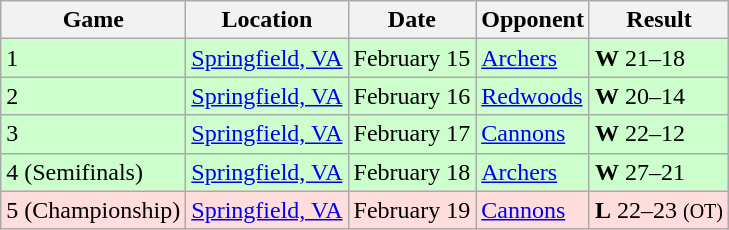<table class="wikitable">
<tr>
<th>Game</th>
<th>Location</th>
<th>Date</th>
<th>Opponent</th>
<th>Result</th>
</tr>
<tr bgcolor="#CCFFCC">
<td>1</td>
<td><a href='#'>Springfield, VA</a></td>
<td>February 15</td>
<td><a href='#'>Archers</a></td>
<td><strong>W</strong> 21–18</td>
</tr>
<tr bgcolor="#CCFFCC">
<td>2</td>
<td><a href='#'>Springfield, VA</a></td>
<td>February 16</td>
<td><a href='#'>Redwoods</a></td>
<td><strong>W</strong> 20–14</td>
</tr>
<tr bgcolor="#CCFFCC">
<td>3</td>
<td><a href='#'>Springfield, VA</a></td>
<td>February 17</td>
<td><a href='#'>Cannons</a></td>
<td><strong>W</strong> 22–12</td>
</tr>
<tr bgcolor="#CCFFCC">
<td>4 (Semifinals)</td>
<td><a href='#'>Springfield, VA</a></td>
<td>February 18</td>
<td><a href='#'>Archers</a></td>
<td><strong>W</strong> 27–21</td>
</tr>
<tr bgcolor="#FFDDDD">
<td>5 (Championship)</td>
<td><a href='#'>Springfield, VA</a></td>
<td>February 19</td>
<td><a href='#'>Cannons</a></td>
<td><strong>L</strong> 22–23 <small>(OT)</small></td>
</tr>
</table>
